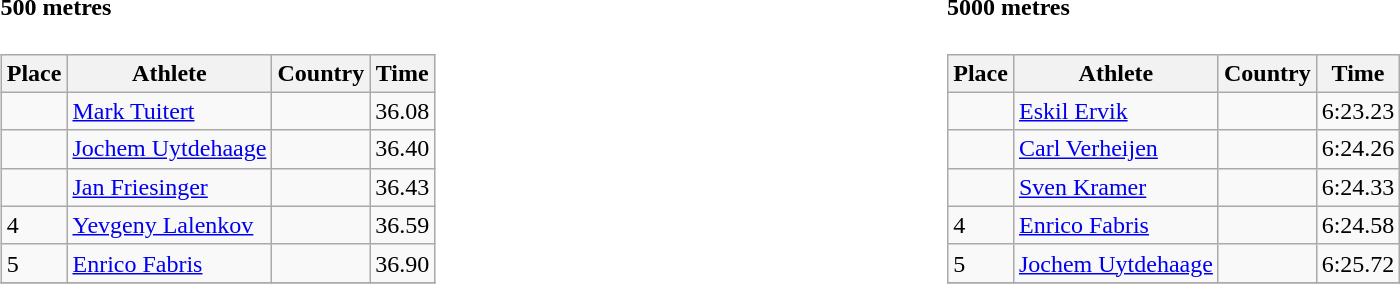<table width=100%>
<tr>
<td width=50% align=left valign=top><br><h4>500 metres</h4><table class="wikitable" border="1">
<tr>
<th>Place</th>
<th>Athlete</th>
<th>Country</th>
<th>Time</th>
</tr>
<tr>
<td></td>
<td><a href='#'>Mark Tuitert</a></td>
<td></td>
<td>36.08</td>
</tr>
<tr>
<td></td>
<td><a href='#'>Jochem Uytdehaage</a></td>
<td></td>
<td>36.40</td>
</tr>
<tr>
<td></td>
<td><a href='#'>Jan Friesinger</a></td>
<td></td>
<td>36.43</td>
</tr>
<tr>
<td>4</td>
<td><a href='#'>Yevgeny Lalenkov</a></td>
<td></td>
<td>36.59</td>
</tr>
<tr>
<td>5</td>
<td><a href='#'>Enrico Fabris</a></td>
<td></td>
<td>36.90</td>
</tr>
<tr>
</tr>
</table>
</td>
<td width=50% align=left valign=top><br><h4>5000 metres</h4><table class="wikitable" border="1">
<tr>
<th>Place</th>
<th>Athlete</th>
<th>Country</th>
<th>Time</th>
</tr>
<tr>
<td></td>
<td><a href='#'>Eskil Ervik</a></td>
<td></td>
<td>6:23.23</td>
</tr>
<tr>
<td></td>
<td><a href='#'>Carl Verheijen</a></td>
<td></td>
<td>6:24.26</td>
</tr>
<tr>
<td></td>
<td><a href='#'>Sven Kramer</a></td>
<td></td>
<td>6:24.33</td>
</tr>
<tr>
<td>4</td>
<td><a href='#'>Enrico Fabris</a></td>
<td></td>
<td>6:24.58</td>
</tr>
<tr>
<td>5</td>
<td><a href='#'>Jochem Uytdehaage</a></td>
<td></td>
<td>6:25.72</td>
</tr>
<tr>
</tr>
</table>
</td>
</tr>
</table>
